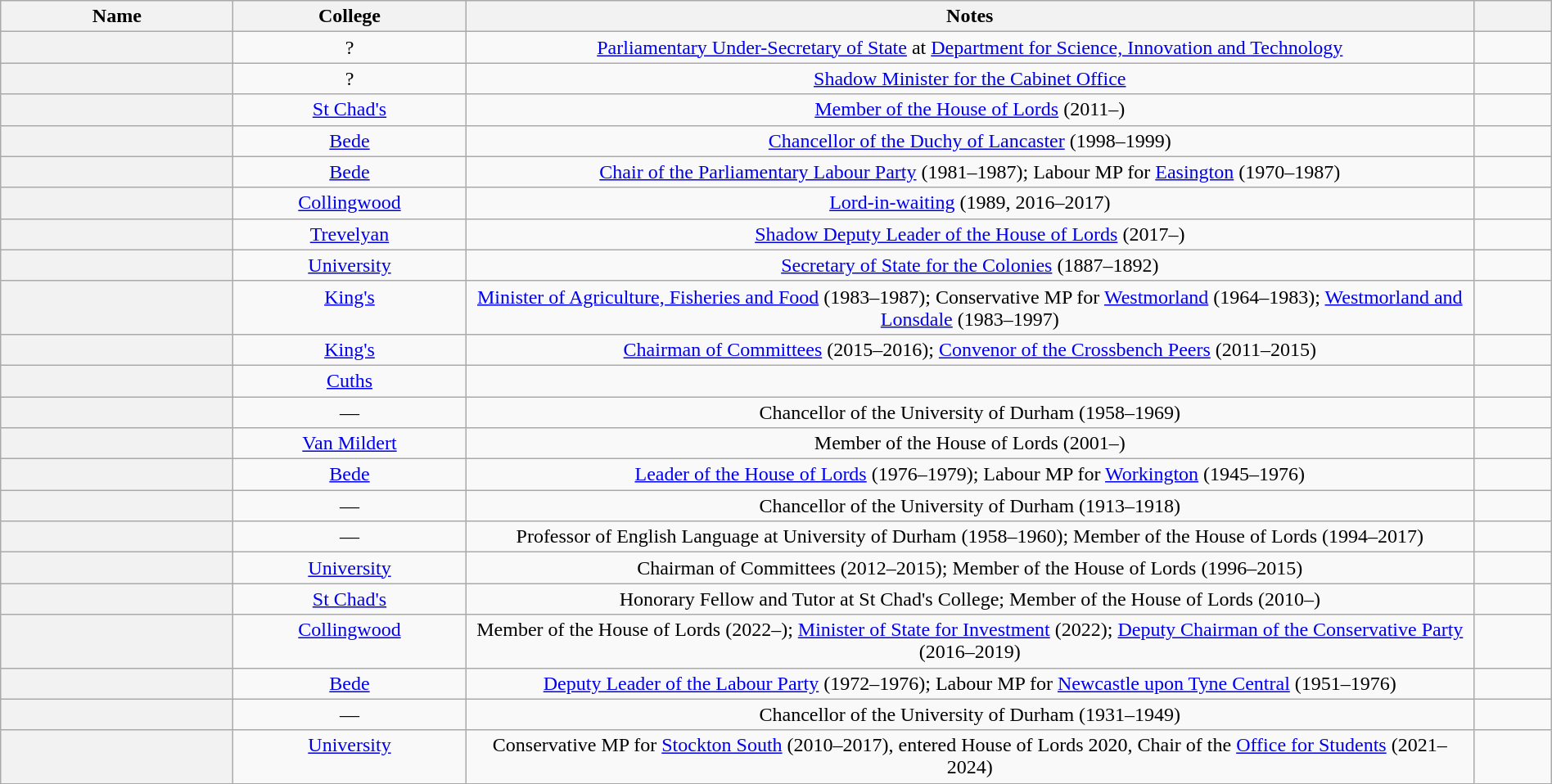<table class="wikitable sortable" style="width:100%">
<tr>
<th width="15%">Name</th>
<th width="15%">College</th>
<th width="65%">Notes</th>
<th width="5%"></th>
</tr>
<tr valign="top">
<th scope=row></th>
<td align="center">?</td>
<td align="center"><a href='#'>Parliamentary Under-Secretary of State</a> at <a href='#'>Department for Science, Innovation and Technology</a></td>
<td align="center"></td>
</tr>
<tr valign="top">
<th scope=row></th>
<td align="center">?</td>
<td align="center"><a href='#'>Shadow Minister for the Cabinet Office</a></td>
<td align="center"></td>
</tr>
<tr valign="top">
<th scope=row></th>
<td align="center"><a href='#'>St Chad's</a></td>
<td align="center"><a href='#'>Member of the House of Lords</a> (2011–)</td>
<td align="center"></td>
</tr>
<tr valign="top">
<th scope=row></th>
<td align="center"><a href='#'>Bede</a></td>
<td align="center"><a href='#'>Chancellor of the Duchy of Lancaster</a> (1998–1999)</td>
<td align="center"></td>
</tr>
<tr valign="top">
<th scope=row></th>
<td align="center"><a href='#'>Bede</a></td>
<td align="center"><a href='#'>Chair of the Parliamentary Labour Party</a> (1981–1987); Labour MP for <a href='#'>Easington</a> (1970–1987)</td>
<td align="center"></td>
</tr>
<tr valign="top">
<th scope=row></th>
<td align="center"><a href='#'>Collingwood</a></td>
<td align="center"><a href='#'>Lord-in-waiting</a> (1989, 2016–2017)</td>
<td align="center"></td>
</tr>
<tr valign="top">
<th scope=row></th>
<td align="center"><a href='#'>Trevelyan</a></td>
<td align="center"><a href='#'>Shadow Deputy Leader of the House of Lords</a> (2017–)</td>
<td align="center"></td>
</tr>
<tr valign="top">
<th scope=row></th>
<td align="center"><a href='#'>University</a></td>
<td align="center"><a href='#'>Secretary of State for the Colonies</a> (1887–1892)</td>
<td align="center"></td>
</tr>
<tr valign="top">
<th scope=row></th>
<td align="center"><a href='#'>King's</a></td>
<td align="center"><a href='#'>Minister of Agriculture, Fisheries and Food</a> (1983–1987); Conservative MP for <a href='#'>Westmorland</a> (1964–1983); <a href='#'>Westmorland and Lonsdale</a> (1983–1997)</td>
<td align="center"></td>
</tr>
<tr valign="top">
<th scope=row></th>
<td align="center"><a href='#'>King's</a></td>
<td align="center"><a href='#'>Chairman of Committees</a> (2015–2016); <a href='#'>Convenor of the Crossbench Peers</a> (2011–2015)</td>
<td align="center"></td>
</tr>
<tr valign="top">
<th scope=row></th>
<td align="center"><a href='#'>Cuths</a></td>
<td align="center"></td>
<td align="center"></td>
</tr>
<tr valign="top">
<th scope=row></th>
<td align="center">―</td>
<td align="center">Chancellor of the University of Durham (1958–1969)</td>
<td align="center"></td>
</tr>
<tr valign="top">
<th scope=row></th>
<td align="center"><a href='#'>Van Mildert</a></td>
<td align="center">Member of the House of Lords (2001–)</td>
<td align="center"></td>
</tr>
<tr valign="top">
<th scope=row></th>
<td align="center"><a href='#'>Bede</a></td>
<td align="center"><a href='#'>Leader of the House of Lords</a> (1976–1979); Labour MP for <a href='#'>Workington</a> (1945–1976)</td>
<td align="center"></td>
</tr>
<tr valign="top">
<th scope=row></th>
<td align="center">―</td>
<td align="center">Chancellor of the University of Durham (1913–1918)</td>
<td align="center"></td>
</tr>
<tr valign="top">
<th scope=row></th>
<td align="center">―</td>
<td align="center">Professor of English Language at University of Durham (1958–1960); Member of the House of Lords (1994–2017)</td>
<td align="center"></td>
</tr>
<tr valign="top">
<th scope=row></th>
<td align="center"><a href='#'>University</a></td>
<td align="center">Chairman of Committees (2012–2015); Member of the House of Lords (1996–2015)</td>
<td align="center"></td>
</tr>
<tr valign="top">
<th scope=row></th>
<td align="center"><a href='#'>St Chad's</a></td>
<td align="center">Honorary Fellow and Tutor at St Chad's College; Member of the House of Lords (2010–)</td>
<td align="center"></td>
</tr>
<tr valign="top">
<th scope=row></th>
<td align="center"><a href='#'>Collingwood</a></td>
<td align="center">Member of the House of Lords (2022–); <a href='#'>Minister of State for Investment</a> (2022); <a href='#'>Deputy Chairman of the Conservative Party</a> (2016–2019)</td>
<td align="center"></td>
</tr>
<tr valign="top">
<th scope=row></th>
<td align="center"><a href='#'>Bede</a></td>
<td align="center"><a href='#'>Deputy Leader of the Labour Party</a> (1972–1976); Labour MP for <a href='#'>Newcastle upon Tyne Central</a> (1951–1976)</td>
<td align="center"></td>
</tr>
<tr valign="top">
<th scope=row></th>
<td align="center">―</td>
<td align="center">Chancellor of the University of Durham (1931–1949)</td>
<td align="center"></td>
</tr>
<tr valign="top">
<th scope=row></th>
<td align="center"><a href='#'>University</a></td>
<td align="center">Conservative MP for <a href='#'>Stockton South</a> (2010–2017), entered House of Lords 2020, Chair of the <a href='#'>Office for Students</a> (2021–2024)</td>
<td align="center"></td>
</tr>
</table>
